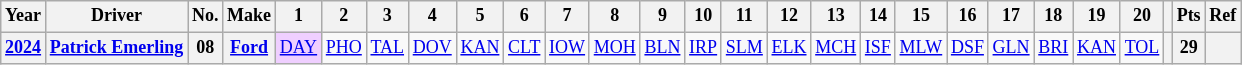<table class="wikitable" style="text-align:center; font-size:75%">
<tr>
<th>Year</th>
<th>Driver</th>
<th>No.</th>
<th>Make</th>
<th>1</th>
<th>2</th>
<th>3</th>
<th>4</th>
<th>5</th>
<th>6</th>
<th>7</th>
<th>8</th>
<th>9</th>
<th>10</th>
<th>11</th>
<th>12</th>
<th>13</th>
<th>14</th>
<th>15</th>
<th>16</th>
<th>17</th>
<th>18</th>
<th>19</th>
<th>20</th>
<th></th>
<th>Pts</th>
<th>Ref</th>
</tr>
<tr>
<th><a href='#'>2024</a></th>
<th><a href='#'>Patrick Emerling</a></th>
<th>08</th>
<th><a href='#'>Ford</a></th>
<td style="background:#EFCFFF;"><a href='#'>DAY</a><br></td>
<td><a href='#'>PHO</a></td>
<td><a href='#'>TAL</a></td>
<td><a href='#'>DOV</a></td>
<td><a href='#'>KAN</a></td>
<td><a href='#'>CLT</a></td>
<td><a href='#'>IOW</a></td>
<td><a href='#'>MOH</a></td>
<td><a href='#'>BLN</a></td>
<td><a href='#'>IRP</a></td>
<td><a href='#'>SLM</a></td>
<td><a href='#'>ELK</a></td>
<td><a href='#'>MCH</a></td>
<td><a href='#'>ISF</a></td>
<td><a href='#'>MLW</a></td>
<td><a href='#'>DSF</a></td>
<td><a href='#'>GLN</a></td>
<td><a href='#'>BRI</a></td>
<td><a href='#'>KAN</a></td>
<td><a href='#'>TOL</a></td>
<th></th>
<th>29</th>
<th></th>
</tr>
</table>
